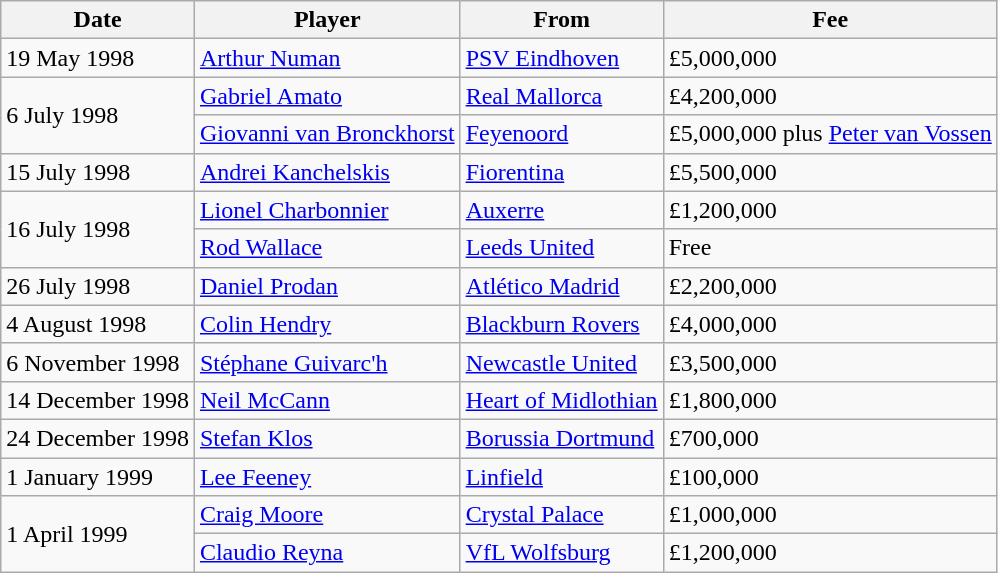<table class="wikitable sortable">
<tr>
<th>Date</th>
<th>Player</th>
<th>From</th>
<th>Fee</th>
</tr>
<tr>
<td>19 May 1998</td>
<td> <a href='#'>Arthur Numan</a></td>
<td> <a href='#'>PSV Eindhoven</a></td>
<td>£5,000,000</td>
</tr>
<tr>
<td rowspan=2>6 July 1998</td>
<td> <a href='#'>Gabriel Amato</a></td>
<td> <a href='#'>Real Mallorca</a></td>
<td>£4,200,000</td>
</tr>
<tr>
<td> <a href='#'>Giovanni van Bronckhorst</a></td>
<td> <a href='#'>Feyenoord</a></td>
<td>£5,000,000 plus <a href='#'>Peter van Vossen</a></td>
</tr>
<tr>
<td>15 July 1998</td>
<td> <a href='#'>Andrei Kanchelskis</a></td>
<td> <a href='#'>Fiorentina</a></td>
<td>£5,500,000</td>
</tr>
<tr>
<td rowspan=2>16 July 1998</td>
<td> <a href='#'>Lionel Charbonnier</a></td>
<td> <a href='#'>Auxerre</a></td>
<td>£1,200,000</td>
</tr>
<tr>
<td> <a href='#'>Rod Wallace</a></td>
<td> <a href='#'>Leeds United</a></td>
<td>Free</td>
</tr>
<tr>
<td>26 July 1998</td>
<td> <a href='#'>Daniel Prodan</a></td>
<td> <a href='#'>Atlético Madrid</a></td>
<td>£2,200,000</td>
</tr>
<tr>
<td>4 August 1998</td>
<td> <a href='#'>Colin Hendry</a></td>
<td> <a href='#'>Blackburn Rovers</a></td>
<td>£4,000,000</td>
</tr>
<tr>
<td>6 November 1998</td>
<td> <a href='#'>Stéphane Guivarc'h</a></td>
<td> <a href='#'>Newcastle United</a></td>
<td>£3,500,000</td>
</tr>
<tr>
<td>14 December 1998</td>
<td> <a href='#'>Neil McCann</a></td>
<td> <a href='#'>Heart of Midlothian</a></td>
<td>£1,800,000</td>
</tr>
<tr>
<td>24 December 1998</td>
<td> <a href='#'>Stefan Klos</a></td>
<td> <a href='#'>Borussia Dortmund</a></td>
<td>£700,000</td>
</tr>
<tr>
<td>1 January 1999</td>
<td> <a href='#'>Lee Feeney</a></td>
<td> <a href='#'>Linfield</a></td>
<td>£100,000</td>
</tr>
<tr>
<td rowspan=2>1 April 1999</td>
<td> <a href='#'>Craig Moore</a></td>
<td> <a href='#'>Crystal Palace</a></td>
<td>£1,000,000</td>
</tr>
<tr>
<td> <a href='#'>Claudio Reyna</a></td>
<td> <a href='#'>VfL Wolfsburg</a></td>
<td>£1,200,000</td>
</tr>
</table>
